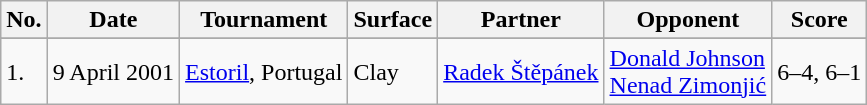<table class="sortable wikitable">
<tr>
<th>No.</th>
<th>Date</th>
<th>Tournament</th>
<th>Surface</th>
<th>Partner</th>
<th>Opponent</th>
<th>Score</th>
</tr>
<tr>
</tr>
<tr>
<td>1.</td>
<td>9 April 2001</td>
<td><a href='#'>Estoril</a>, Portugal</td>
<td>Clay</td>
<td> <a href='#'>Radek Štěpánek</a></td>
<td> <a href='#'>Donald Johnson</a> <br>  <a href='#'>Nenad Zimonjić</a></td>
<td>6–4, 6–1</td>
</tr>
</table>
